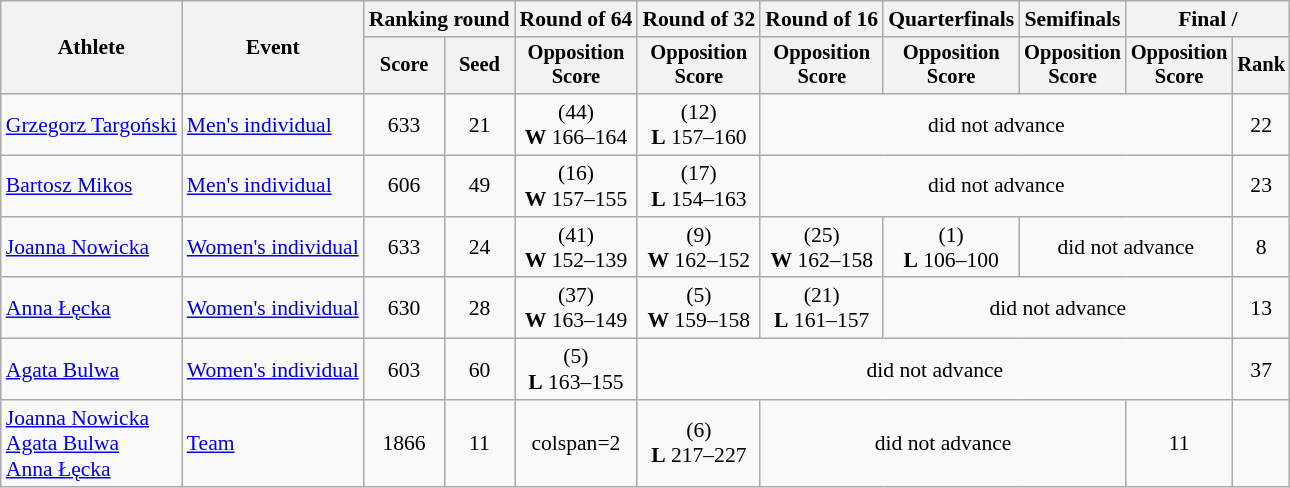<table class="wikitable" style="font-size:90%">
<tr>
<th rowspan="2">Athlete</th>
<th rowspan="2">Event</th>
<th colspan="2">Ranking round</th>
<th>Round of 64</th>
<th>Round of 32</th>
<th>Round of 16</th>
<th>Quarterfinals</th>
<th>Semifinals</th>
<th colspan="2">Final / </th>
</tr>
<tr style="font-size:95%">
<th>Score</th>
<th>Seed</th>
<th>Opposition<br>Score</th>
<th>Opposition<br>Score</th>
<th>Opposition<br>Score</th>
<th>Opposition<br>Score</th>
<th>Opposition<br>Score</th>
<th>Opposition<br>Score</th>
<th>Rank</th>
</tr>
<tr align=center>
<td align=left><a href='#'>Grzegorz Targoński</a></td>
<td align=left><a href='#'>Men's individual</a></td>
<td>633</td>
<td>21</td>
<td> (44) <br><strong>W</strong> 166–164</td>
<td> (12) <br><strong>L</strong> 157–160</td>
<td colspan=4>did not advance</td>
<td>22</td>
</tr>
<tr align=center>
<td align=left><a href='#'>Bartosz Mikos</a></td>
<td align=left><a href='#'>Men's individual</a></td>
<td>606</td>
<td>49</td>
<td> (16) <br><strong>W</strong> 157–155</td>
<td> (17) <br><strong>L</strong> 154–163</td>
<td colspan=4>did not advance</td>
<td>23</td>
</tr>
<tr align=center>
<td align=left><a href='#'>Joanna Nowicka</a></td>
<td align=left><a href='#'>Women's individual</a></td>
<td>633</td>
<td>24</td>
<td> (41)<br><strong>W</strong> 152–139</td>
<td> (9)<br><strong>W</strong> 162–152</td>
<td> (25)<br><strong>W</strong> 162–158</td>
<td> (1)<br><strong>L</strong> 106–100</td>
<td colspan=2>did not advance</td>
<td>8</td>
</tr>
<tr align=center>
<td align=left><a href='#'>Anna Łęcka</a></td>
<td align=left><a href='#'>Women's individual</a></td>
<td>630</td>
<td>28</td>
<td> (37)<br><strong>W</strong> 163–149</td>
<td> (5)<br><strong>W</strong> 159–158</td>
<td> (21)<br><strong>L</strong> 161–157</td>
<td colspan=3>did not advance</td>
<td>13</td>
</tr>
<tr align=center>
<td align=left><a href='#'>Agata Bulwa</a></td>
<td align=left><a href='#'>Women's individual</a></td>
<td>603</td>
<td>60</td>
<td> (5)<br><strong>L</strong> 163–155</td>
<td colspan=5>did not advance</td>
<td>37</td>
</tr>
<tr align=center>
<td align=left><a href='#'>Joanna Nowicka</a><br><a href='#'>Agata Bulwa</a><br><a href='#'>Anna Łęcka</a></td>
<td align=left><a href='#'>Team</a></td>
<td>1866</td>
<td>11</td>
<td>colspan=2 </td>
<td> (6)<br><strong>L</strong> 217–227</td>
<td colspan=3>did not advance</td>
<td>11</td>
</tr>
</table>
